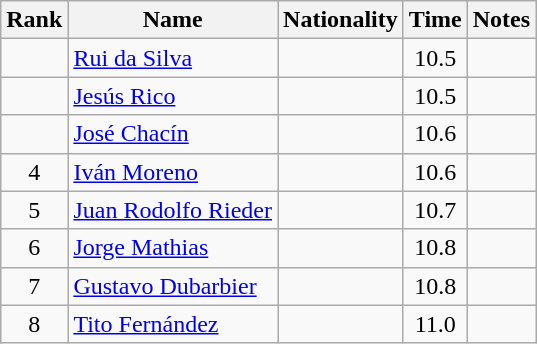<table class="wikitable sortable" style="text-align:center">
<tr>
<th>Rank</th>
<th>Name</th>
<th>Nationality</th>
<th>Time</th>
<th>Notes</th>
</tr>
<tr>
<td></td>
<td align=left><a href='#'>Rui da Silva</a></td>
<td align=left></td>
<td>10.5</td>
<td></td>
</tr>
<tr>
<td></td>
<td align=left><a href='#'>Jesús Rico</a></td>
<td align=left></td>
<td>10.5</td>
<td></td>
</tr>
<tr>
<td></td>
<td align=left><a href='#'>José Chacín</a></td>
<td align=left></td>
<td>10.6</td>
<td></td>
</tr>
<tr>
<td>4</td>
<td align=left><a href='#'>Iván Moreno</a></td>
<td align=left></td>
<td>10.6</td>
<td></td>
</tr>
<tr>
<td>5</td>
<td align=left><a href='#'>Juan Rodolfo Rieder</a></td>
<td align=left></td>
<td>10.7</td>
<td></td>
</tr>
<tr>
<td>6</td>
<td align=left><a href='#'>Jorge Mathias</a></td>
<td align=left></td>
<td>10.8</td>
<td></td>
</tr>
<tr>
<td>7</td>
<td align=left><a href='#'>Gustavo Dubarbier</a></td>
<td align=left></td>
<td>10.8</td>
<td></td>
</tr>
<tr>
<td>8</td>
<td align=left><a href='#'>Tito Fernández</a></td>
<td align=left></td>
<td>11.0</td>
<td></td>
</tr>
</table>
